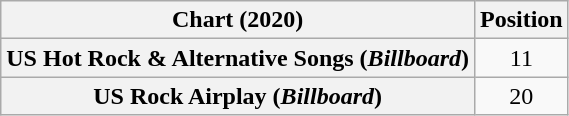<table class="wikitable sortable plainrowheaders" style="text-align:center">
<tr>
<th scope="col">Chart (2020)</th>
<th scope="col">Position</th>
</tr>
<tr>
<th scope="row">US Hot Rock & Alternative Songs (<em>Billboard</em>)</th>
<td>11</td>
</tr>
<tr>
<th scope="row">US Rock Airplay (<em>Billboard</em>)</th>
<td>20</td>
</tr>
</table>
